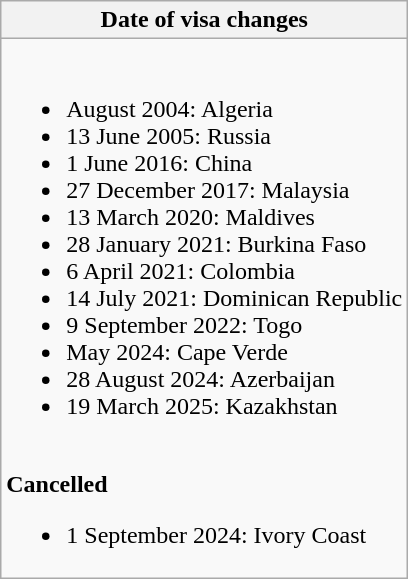<table class="wikitable collapsible collapsed">
<tr>
<th style="width:100%;";">Date of visa changes</th>
</tr>
<tr>
<td><br><ul><li>August 2004: Algeria</li><li>13 June 2005: Russia</li><li>1 June 2016: China</li><li>27 December 2017: Malaysia</li><li>13 March 2020: Maldives</li><li>28 January 2021: Burkina Faso</li><li>6 April 2021: Colombia</li><li>14 July 2021: Dominican Republic</li><li>9 September 2022: Togo</li><li>May 2024: Cape Verde</li><li>28 August 2024: Azerbaijan</li><li>19 March 2025: Kazakhstan</li></ul><br><strong>Cancelled</strong><ul><li>1 September 2024: Ivory Coast </li></ul></td>
</tr>
</table>
